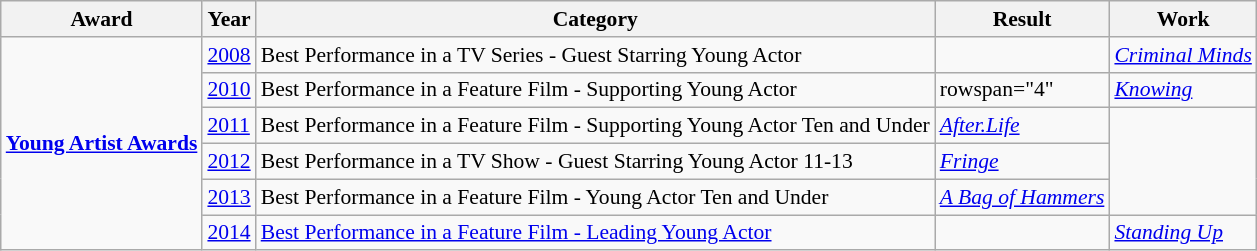<table class="wikitable" style="font-size: 90%;">
<tr>
<th>Award</th>
<th>Year</th>
<th>Category</th>
<th>Result</th>
<th>Work</th>
</tr>
<tr>
<td rowspan="6"><strong><a href='#'>Young Artist Awards</a></strong></td>
<td><a href='#'>2008</a></td>
<td>Best Performance in a TV Series - Guest Starring Young Actor</td>
<td></td>
<td><em><a href='#'>Criminal Minds</a></em></td>
</tr>
<tr>
<td><a href='#'>2010</a></td>
<td>Best Performance in a Feature Film - Supporting Young Actor</td>
<td>rowspan="4" </td>
<td><em><a href='#'>Knowing</a></em></td>
</tr>
<tr>
<td><a href='#'>2011</a></td>
<td>Best Performance in a Feature Film - Supporting Young Actor Ten and Under</td>
<td><em><a href='#'>After.Life</a></em></td>
</tr>
<tr>
<td><a href='#'>2012</a></td>
<td>Best Performance in a TV Show - Guest Starring Young Actor 11-13</td>
<td><em><a href='#'>Fringe</a></em></td>
</tr>
<tr>
<td><a href='#'>2013</a></td>
<td>Best Performance in a Feature Film - Young Actor Ten and Under</td>
<td><em><a href='#'>A Bag of Hammers</a></em></td>
</tr>
<tr>
<td><a href='#'>2014</a></td>
<td><a href='#'>Best Performance in a Feature Film - Leading Young Actor</a></td>
<td></td>
<td><em><a href='#'>Standing Up</a></em></td>
</tr>
</table>
